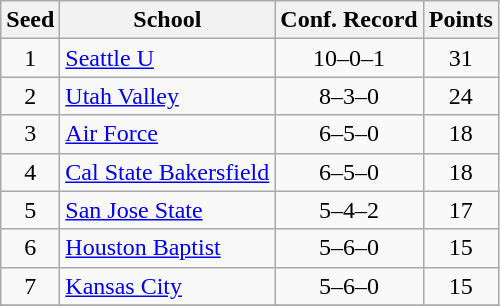<table class="wikitable" style="white-space:nowrap;text-align:center">
<tr>
<th>Seed</th>
<th>School</th>
<th>Conf. Record</th>
<th>Points</th>
</tr>
<tr>
<td>1</td>
<td align=left><a href='#'>Seattle U</a></td>
<td>10–0–1</td>
<td>31</td>
</tr>
<tr>
<td>2</td>
<td align=left><a href='#'>Utah Valley</a></td>
<td>8–3–0</td>
<td>24</td>
</tr>
<tr>
<td>3</td>
<td align=left><a href='#'>Air Force</a></td>
<td>6–5–0</td>
<td>18</td>
</tr>
<tr>
<td>4</td>
<td align=left><a href='#'>Cal State Bakersfield</a></td>
<td>6–5–0</td>
<td>18</td>
</tr>
<tr>
<td>5</td>
<td align=left><a href='#'>San Jose State</a></td>
<td>5–4–2</td>
<td>17</td>
</tr>
<tr>
<td>6</td>
<td align=left><a href='#'>Houston Baptist</a></td>
<td>5–6–0</td>
<td>15</td>
</tr>
<tr>
<td>7</td>
<td align=left><a href='#'>Kansas City</a></td>
<td>5–6–0</td>
<td>15</td>
</tr>
<tr>
</tr>
</table>
